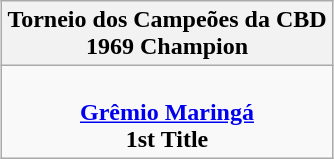<table class="wikitable" style="text-align: center; margin: 0 auto;">
<tr>
<th>Torneio dos Campeões da CBD<br>1969 Champion</th>
</tr>
<tr>
<td><br><strong><a href='#'>Grêmio Maringá</a></strong><br><strong>1st Title</strong></td>
</tr>
</table>
